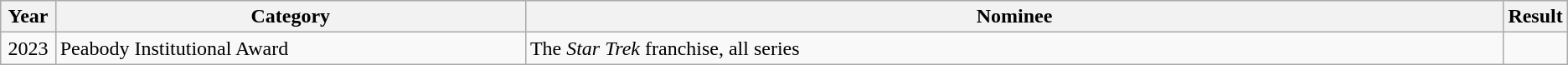<table class="wikitable">
<tr>
<th width="3.5%">Year</th>
<th width="30%">Category</th>
<th>Nominee</th>
<th width="3.5%">Result</th>
</tr>
<tr>
<td align="center">2023</td>
<td>Peabody Institutional Award</td>
<td>The <em>Star Trek</em> franchise, all series</td>
<td></td>
</tr>
</table>
